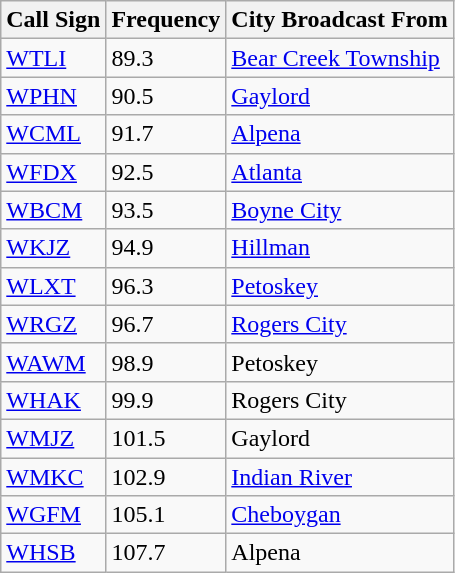<table class="wikitable" border="1">
<tr>
<th>Call Sign</th>
<th>Frequency</th>
<th>City Broadcast From</th>
</tr>
<tr>
<td><a href='#'>WTLI</a></td>
<td>89.3</td>
<td><a href='#'>Bear Creek Township</a></td>
</tr>
<tr>
<td><a href='#'>WPHN</a></td>
<td>90.5</td>
<td><a href='#'>Gaylord</a></td>
</tr>
<tr>
<td><a href='#'>WCML</a></td>
<td>91.7</td>
<td><a href='#'>Alpena</a></td>
</tr>
<tr>
<td><a href='#'>WFDX</a></td>
<td>92.5</td>
<td><a href='#'>Atlanta</a></td>
</tr>
<tr>
<td><a href='#'>WBCM</a></td>
<td>93.5</td>
<td><a href='#'>Boyne City</a></td>
</tr>
<tr>
<td><a href='#'>WKJZ</a></td>
<td>94.9</td>
<td><a href='#'>Hillman</a></td>
</tr>
<tr>
<td><a href='#'>WLXT</a></td>
<td>96.3</td>
<td><a href='#'>Petoskey</a></td>
</tr>
<tr>
<td><a href='#'>WRGZ</a></td>
<td>96.7</td>
<td><a href='#'>Rogers City</a></td>
</tr>
<tr>
<td><a href='#'>WAWM</a></td>
<td>98.9</td>
<td>Petoskey</td>
</tr>
<tr>
<td><a href='#'>WHAK</a></td>
<td>99.9</td>
<td>Rogers City</td>
</tr>
<tr>
<td><a href='#'>WMJZ</a></td>
<td>101.5</td>
<td>Gaylord</td>
</tr>
<tr>
<td><a href='#'>WMKC</a></td>
<td>102.9</td>
<td><a href='#'>Indian River</a></td>
</tr>
<tr>
<td><a href='#'>WGFM</a></td>
<td>105.1</td>
<td><a href='#'>Cheboygan</a></td>
</tr>
<tr>
<td><a href='#'>WHSB</a></td>
<td>107.7</td>
<td>Alpena</td>
</tr>
</table>
